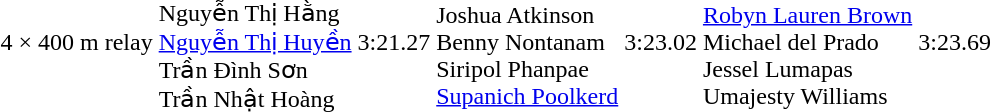<table>
<tr>
<td>4 × 400 m relay<br></td>
<td><br>Nguyễn Thị Hằng<br><a href='#'>Nguyễn Thị Huyền</a><br>Trần Đình Sơn<br>Trần Nhật Hoàng</td>
<td>3:21.27</td>
<td><br>Joshua Atkinson<br>Benny Nontanam<br>Siripol Phanpae<br><a href='#'>Supanich Poolkerd</a></td>
<td>3:23.02</td>
<td><br><a href='#'>Robyn Lauren Brown</a><br>Michael del Prado<br>Jessel Lumapas<br>Umajesty Williams</td>
<td>3:23.69</td>
</tr>
</table>
